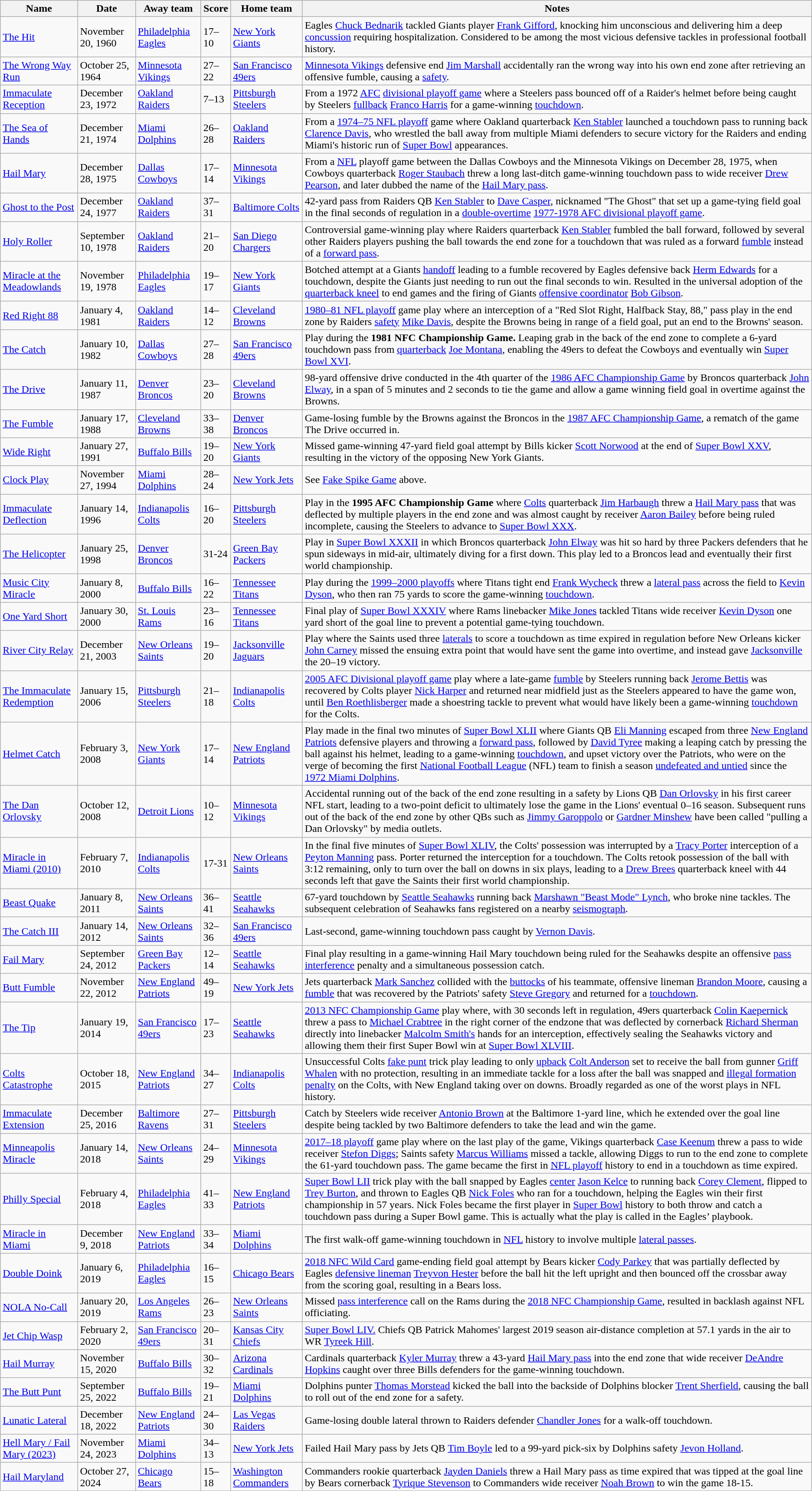<table class="wikitable plainrowheaders sortable">
<tr>
<th scope="col" class="unsortable">Name</th>
<th scope="col">Date</th>
<th scope="col">Away team</th>
<th scope="col">Score</th>
<th scope="col">Home team</th>
<th scope="col" class="unsortable">Notes</th>
</tr>
<tr>
<td><a href='#'>The Hit</a></td>
<td scope="row">November 20, 1960</td>
<td><a href='#'>Philadelphia Eagles</a></td>
<td>17–10</td>
<td><a href='#'>New York Giants</a></td>
<td>Eagles <a href='#'>Chuck Bednarik</a> tackled Giants player <a href='#'>Frank Gifford</a>, knocking him unconscious and delivering him a deep <a href='#'>concussion</a> requiring hospitalization. Considered to be among the most vicious defensive tackles in professional football history.</td>
</tr>
<tr>
<td><a href='#'>The Wrong Way Run</a></td>
<td>October 25, 1964</td>
<td><a href='#'>Minnesota Vikings</a></td>
<td>27–22</td>
<td><a href='#'>San Francisco 49ers</a></td>
<td><a href='#'>Minnesota Vikings</a> defensive end <a href='#'>Jim Marshall</a> accidentally ran the wrong way into his own end zone after retrieving an offensive fumble, causing a <a href='#'>safety</a>.</td>
</tr>
<tr>
<td><a href='#'>Immaculate Reception</a></td>
<td>December 23, 1972</td>
<td><a href='#'>Oakland Raiders</a></td>
<td>7–13</td>
<td><a href='#'>Pittsburgh Steelers</a></td>
<td>From a 1972 <a href='#'>AFC</a> <a href='#'>divisional playoff game</a> where a Steelers pass bounced off of a Raider's helmet before being caught by Steelers <a href='#'>fullback</a> <a href='#'>Franco Harris</a> for a game-winning <a href='#'>touchdown</a>.</td>
</tr>
<tr>
<td><a href='#'>The Sea of Hands</a></td>
<td>December 21, 1974</td>
<td><a href='#'>Miami Dolphins</a></td>
<td>26–28</td>
<td><a href='#'>Oakland Raiders</a></td>
<td>From a <a href='#'>1974–75 NFL playoff</a> game where Oakland quarterback <a href='#'>Ken Stabler</a> launched a touchdown pass to running back <a href='#'>Clarence Davis</a>, who wrestled the ball away from multiple Miami defenders to secure victory for the Raiders and ending Miami's historic run of <a href='#'>Super Bowl</a> appearances.</td>
</tr>
<tr>
<td><a href='#'>Hail Mary</a></td>
<td>December 28, 1975</td>
<td><a href='#'>Dallas Cowboys</a></td>
<td>17–14</td>
<td><a href='#'>Minnesota Vikings</a></td>
<td>From a <a href='#'>NFL</a> playoff game between the Dallas Cowboys and the Minnesota Vikings on December 28, 1975, when Cowboys quarterback <a href='#'>Roger Staubach</a> threw a long last-ditch game-winning touchdown pass to wide receiver <a href='#'>Drew Pearson</a>, and later dubbed the name of the <a href='#'>Hail Mary pass</a>.</td>
</tr>
<tr>
<td><a href='#'>Ghost to the Post</a></td>
<td>December 24, 1977</td>
<td><a href='#'>Oakland Raiders</a></td>
<td>37–31</td>
<td><a href='#'>Baltimore Colts</a></td>
<td>42-yard pass from Raiders QB <a href='#'>Ken Stabler</a> to <a href='#'>Dave Casper</a>, nicknamed "The Ghost" that set up a game-tying field goal in the final seconds of regulation in a <a href='#'>double-overtime</a> <a href='#'>1977-1978 AFC divisional playoff game</a>.</td>
</tr>
<tr>
<td><a href='#'>Holy Roller</a></td>
<td>September 10, 1978</td>
<td><a href='#'>Oakland Raiders</a></td>
<td>21–20</td>
<td><a href='#'>San Diego Chargers</a></td>
<td>Controversial game-winning play where Raiders quarterback <a href='#'>Ken Stabler</a> fumbled the ball forward, followed by several other Raiders players pushing the ball towards the end zone for a touchdown that was ruled as a forward <a href='#'>fumble</a> instead of a <a href='#'>forward pass</a>.</td>
</tr>
<tr>
<td><a href='#'>Miracle at the Meadowlands</a></td>
<td>November 19, 1978</td>
<td><a href='#'>Philadelphia Eagles</a></td>
<td>19–17</td>
<td><a href='#'>New York Giants</a></td>
<td>Botched attempt at a Giants <a href='#'>handoff</a> leading to a fumble recovered by Eagles defensive back <a href='#'>Herm Edwards</a> for a touchdown, despite the Giants just needing to run out the final seconds to win. Resulted in the universal adoption of the <a href='#'>quarterback kneel</a> to end games and the firing of Giants <a href='#'>offensive coordinator</a> <a href='#'>Bob Gibson</a>.</td>
</tr>
<tr>
<td><a href='#'>Red Right 88</a></td>
<td>January 4, 1981</td>
<td><a href='#'>Oakland Raiders</a></td>
<td>14–12</td>
<td><a href='#'>Cleveland Browns</a></td>
<td><a href='#'>1980–81 NFL playoff</a> game play where an interception of a "Red Slot Right, Halfback Stay, 88," pass play in the end zone by Raiders <a href='#'>safety</a> <a href='#'>Mike Davis</a>, despite the Browns being in range of a field goal, put an end to the Browns' season.</td>
</tr>
<tr>
<td><a href='#'>The Catch</a></td>
<td>January 10, 1982</td>
<td><a href='#'>Dallas Cowboys</a></td>
<td>27–28</td>
<td><a href='#'>San Francisco 49ers</a></td>
<td>Play during the <strong>1981 NFC Championship Game.</strong> Leaping grab in the back of the end zone to complete a 6-yard touchdown pass from <a href='#'>quarterback</a> <a href='#'>Joe Montana</a>, enabling the 49ers to defeat the Cowboys and eventually win <a href='#'>Super Bowl XVI</a>.</td>
</tr>
<tr>
<td><a href='#'>The Drive</a></td>
<td>January 11, 1987</td>
<td><a href='#'>Denver Broncos</a></td>
<td>23–20</td>
<td><a href='#'>Cleveland Browns</a></td>
<td>98-yard offensive drive conducted in the 4th quarter of the <a href='#'>1986 AFC Championship Game</a> by Broncos quarterback <a href='#'>John Elway</a>, in a span of 5 minutes and 2 seconds to tie the game and allow a game winning field goal in overtime against the Browns.</td>
</tr>
<tr>
<td><a href='#'>The Fumble</a></td>
<td>January 17, 1988</td>
<td><a href='#'>Cleveland Browns</a></td>
<td>33–38</td>
<td><a href='#'>Denver Broncos</a></td>
<td>Game-losing fumble by the Browns against the Broncos in the <a href='#'>1987 AFC Championship Game</a>, a rematch of the game The Drive occurred in.</td>
</tr>
<tr>
<td><a href='#'>Wide Right</a></td>
<td>January 27, 1991</td>
<td><a href='#'>Buffalo Bills</a></td>
<td>19–20</td>
<td><a href='#'>New York Giants</a></td>
<td>Missed game-winning 47-yard field goal attempt by Bills kicker <a href='#'>Scott Norwood</a> at the end of <a href='#'>Super Bowl XXV</a>, resulting in the victory of the opposing New York Giants.</td>
</tr>
<tr>
<td><a href='#'>Clock Play</a></td>
<td>November 27, 1994</td>
<td><a href='#'>Miami Dolphins</a></td>
<td>28–24</td>
<td><a href='#'>New York Jets</a></td>
<td>See <a href='#'>Fake Spike Game</a> above.</td>
</tr>
<tr>
<td><a href='#'>Immaculate Deflection</a></td>
<td>January 14, 1996</td>
<td><a href='#'>Indianapolis Colts</a></td>
<td>16–20</td>
<td><a href='#'>Pittsburgh Steelers</a></td>
<td>Play in the <strong>1995 AFC Championship Game</strong> where <a href='#'>Colts</a> quarterback <a href='#'>Jim Harbaugh</a> threw a <a href='#'>Hail Mary pass</a> that was deflected by multiple players in the end zone and was almost caught by receiver <a href='#'>Aaron Bailey</a> before being ruled incomplete, causing the Steelers to advance to <a href='#'>Super Bowl XXX</a>.</td>
</tr>
<tr>
<td><a href='#'>The Helicopter</a></td>
<td>January 25, 1998</td>
<td><a href='#'>Denver Broncos</a></td>
<td>31-24</td>
<td><a href='#'>Green Bay Packers</a></td>
<td>Play in <a href='#'>Super Bowl XXXII</a> in which Broncos quarterback <a href='#'>John Elway</a> was hit so hard by three Packers defenders that he spun sideways in mid-air, ultimately diving for a first down.  This play led to a Broncos lead and eventually their first world championship.</td>
</tr>
<tr>
<td><a href='#'>Music City Miracle</a></td>
<td>January 8, 2000</td>
<td><a href='#'>Buffalo Bills</a></td>
<td>16–22</td>
<td><a href='#'>Tennessee Titans</a></td>
<td>Play during the <a href='#'>1999–2000 playoffs</a> where Titans tight end <a href='#'>Frank Wycheck</a> threw a <a href='#'>lateral pass</a> across the field to <a href='#'>Kevin Dyson</a>, who then ran 75 yards to score the game-winning <a href='#'>touchdown</a>.</td>
</tr>
<tr>
<td><a href='#'>One Yard Short</a></td>
<td>January 30, 2000</td>
<td><a href='#'>St. Louis Rams</a></td>
<td>23–16</td>
<td><a href='#'>Tennessee Titans</a></td>
<td>Final play of <a href='#'>Super Bowl XXXIV</a> where Rams linebacker <a href='#'>Mike Jones</a> tackled Titans wide receiver <a href='#'>Kevin Dyson</a> one yard short of the goal line to prevent a potential game-tying touchdown.</td>
</tr>
<tr>
<td><a href='#'>River City Relay</a></td>
<td>December 21, 2003</td>
<td><a href='#'>New Orleans Saints</a></td>
<td>19–20</td>
<td><a href='#'>Jacksonville Jaguars</a></td>
<td>Play where the Saints used three <a href='#'>laterals</a> to score a touchdown as time expired in regulation before New Orleans kicker <a href='#'>John Carney</a> missed the ensuing extra point that would have sent the game into overtime, and instead gave <a href='#'>Jacksonville</a> the 20–19 victory.</td>
</tr>
<tr>
<td><a href='#'>The Immaculate Redemption</a></td>
<td>January 15, 2006</td>
<td><a href='#'>Pittsburgh Steelers</a></td>
<td>21–18</td>
<td><a href='#'>Indianapolis Colts</a></td>
<td><a href='#'>2005 AFC Divisional playoff game</a> play where a late-game <a href='#'>fumble</a> by Steelers running back <a href='#'>Jerome Bettis</a> was recovered by Colts player <a href='#'>Nick Harper</a> and returned near midfield  just as the Steelers appeared to have the game won, until <a href='#'>Ben Roethlisberger</a> made a shoestring tackle to prevent what would have likely been a game-winning <a href='#'>touchdown</a> for the Colts.</td>
</tr>
<tr>
<td><a href='#'>Helmet Catch</a></td>
<td>February 3, 2008</td>
<td><a href='#'>New York Giants</a></td>
<td>17–14</td>
<td><a href='#'>New England Patriots</a></td>
<td>Play made in the final two minutes of <a href='#'>Super Bowl XLII</a> where Giants QB <a href='#'>Eli Manning</a> escaped from three <a href='#'>New England Patriots</a> defensive players and throwing a <a href='#'>forward pass</a>, followed by <a href='#'>David Tyree</a> making a leaping catch by pressing the ball against his helmet, leading to a game-winning <a href='#'>touchdown</a>, and upset victory over the Patriots, who were on the verge of becoming the first <a href='#'>National Football League</a> (NFL) team to finish a season <a href='#'>undefeated and untied</a> since the <a href='#'>1972 Miami Dolphins</a>.</td>
</tr>
<tr>
<td><a href='#'>The Dan Orlovsky</a></td>
<td>October 12, 2008</td>
<td><a href='#'>Detroit Lions</a></td>
<td>10–12</td>
<td><a href='#'>Minnesota Vikings</a></td>
<td>Accidental running out of the back of the end zone resulting in a safety by Lions QB <a href='#'>Dan Orlovsky</a> in his first career NFL start, leading to a two-point deficit to ultimately lose the game in the Lions' eventual 0–16 season. Subsequent runs out of the back of the end zone by other QBs such as <a href='#'>Jimmy Garoppolo</a> or <a href='#'>Gardner Minshew</a> have been called "pulling a Dan Orlovsky" by media outlets.</td>
</tr>
<tr>
<td><a href='#'>Miracle in Miami (2010)</a></td>
<td>February 7, 2010</td>
<td><a href='#'>Indianapolis Colts</a></td>
<td>17-31</td>
<td><a href='#'>New Orleans Saints</a></td>
<td>In the final five minutes of <a href='#'>Super Bowl XLIV</a>, the Colts' possession was interrupted by a <a href='#'>Tracy Porter</a> interception of a <a href='#'>Peyton Manning</a> pass.  Porter returned the interception for a touchdown.  The Colts retook possession of the ball with 3:12 remaining, only to turn over the ball on downs in six plays, leading to a <a href='#'>Drew Brees</a> quarterback kneel with 44 seconds left that gave the Saints their first world championship.</td>
</tr>
<tr>
<td><a href='#'>Beast Quake</a></td>
<td>January 8, 2011</td>
<td><a href='#'>New Orleans Saints</a></td>
<td>36–41</td>
<td><a href='#'>Seattle Seahawks</a></td>
<td>67-yard touchdown by <a href='#'>Seattle Seahawks</a> running back <a href='#'>Marshawn "Beast Mode" Lynch</a>, who broke nine tackles. The subsequent celebration of Seahawks fans registered on a nearby <a href='#'>seismograph</a>.</td>
</tr>
<tr>
<td><a href='#'>The Catch III</a></td>
<td>January 14, 2012</td>
<td><a href='#'>New Orleans Saints</a></td>
<td>32–36</td>
<td><a href='#'>San Francisco 49ers</a></td>
<td>Last-second, game-winning touchdown pass caught by <a href='#'>Vernon Davis</a>.</td>
</tr>
<tr>
<td><a href='#'>Fail Mary</a></td>
<td>September 24, 2012</td>
<td><a href='#'>Green Bay Packers</a></td>
<td>12–14</td>
<td><a href='#'>Seattle Seahawks</a></td>
<td>Final play resulting in a game-winning Hail Mary touchdown being ruled for the Seahawks despite an offensive <a href='#'>pass interference</a> penalty and a simultaneous possession catch.</td>
</tr>
<tr>
<td><a href='#'>Butt Fumble</a></td>
<td>November 22, 2012</td>
<td><a href='#'>New England Patriots</a></td>
<td>49–19</td>
<td><a href='#'>New York Jets</a></td>
<td>Jets quarterback <a href='#'>Mark Sanchez</a> collided with the <a href='#'>buttocks</a> of his teammate, offensive lineman <a href='#'>Brandon Moore</a>, causing a <a href='#'>fumble</a> that was recovered by the Patriots' safety <a href='#'>Steve Gregory</a> and returned for a <a href='#'>touchdown</a>.</td>
</tr>
<tr>
<td><a href='#'>The Tip</a></td>
<td>January 19, 2014</td>
<td><a href='#'>San Francisco 49ers</a></td>
<td>17–23</td>
<td><a href='#'>Seattle Seahawks</a></td>
<td><a href='#'>2013 NFC Championship Game</a> play where, with 30 seconds left in regulation, 49ers quarterback <a href='#'>Colin Kaepernick</a> threw a pass to <a href='#'>Michael Crabtree</a> in the right corner of the endzone that was deflected by cornerback <a href='#'>Richard Sherman</a> directly into linebacker <a href='#'>Malcolm Smith's</a> hands for an interception, effectively sealing the Seahawks victory and allowing them their first Super Bowl win at <a href='#'>Super Bowl XLVIII</a>.</td>
</tr>
<tr>
<td><a href='#'>Colts Catastrophe</a></td>
<td>October 18, 2015</td>
<td><a href='#'>New England Patriots</a></td>
<td>34–27</td>
<td><a href='#'>Indianapolis Colts</a></td>
<td>Unsuccessful Colts <a href='#'>fake punt</a> trick play leading to only <a href='#'>upback</a> <a href='#'>Colt Anderson</a> set to receive the ball from gunner <a href='#'>Griff Whalen</a> with no protection, resulting in an immediate tackle for a loss after the ball was snapped and <a href='#'>illegal formation penalty</a> on the Colts, with New England taking over on downs. Broadly regarded as one of the worst plays in NFL history.</td>
</tr>
<tr>
<td><a href='#'>Immaculate Extension</a></td>
<td>December 25, 2016</td>
<td><a href='#'>Baltimore Ravens</a></td>
<td>27–31</td>
<td><a href='#'>Pittsburgh Steelers</a></td>
<td>Catch by Steelers wide receiver <a href='#'>Antonio Brown</a> at the Baltimore 1-yard line, which he extended over the goal line despite being tackled by two Baltimore defenders to take the lead and win the game.</td>
</tr>
<tr>
<td><a href='#'>Minneapolis Miracle</a></td>
<td>January 14, 2018</td>
<td><a href='#'>New Orleans Saints</a></td>
<td>24–29</td>
<td><a href='#'>Minnesota Vikings</a></td>
<td><a href='#'>2017–18 playoff</a> game play where on the last play of the game, Vikings quarterback <a href='#'>Case Keenum</a> threw a pass to wide receiver <a href='#'>Stefon Diggs</a>; Saints safety <a href='#'>Marcus Williams</a> missed a tackle, allowing Diggs to run to the end zone to complete the 61-yard touchdown pass. The game became the first in <a href='#'>NFL playoff</a> history to end in a touchdown as time expired.</td>
</tr>
<tr>
<td><a href='#'>Philly Special</a></td>
<td>February 4, 2018</td>
<td><a href='#'>Philadelphia Eagles</a></td>
<td>41–33</td>
<td><a href='#'>New England Patriots</a></td>
<td><a href='#'>Super Bowl LII</a> trick play with the ball snapped by Eagles <a href='#'>center</a> <a href='#'>Jason Kelce</a> to running back <a href='#'>Corey Clement</a>, flipped to <a href='#'>Trey Burton</a>, and thrown to Eagles QB <a href='#'>Nick Foles</a> who ran for a touchdown, helping the Eagles win their first championship in 57 years. Nick Foles became the first player in <a href='#'>Super Bowl</a> history to both throw and catch a touchdown pass during a Super Bowl game. This is actually what the play is called in the Eagles’ playbook. </td>
</tr>
<tr>
<td><a href='#'>Miracle in Miami</a></td>
<td>December 9, 2018</td>
<td><a href='#'>New England Patriots</a></td>
<td>33–34</td>
<td><a href='#'>Miami Dolphins</a></td>
<td>The first walk-off game-winning touchdown in <a href='#'>NFL</a> history to involve multiple <a href='#'>lateral passes</a>.</td>
</tr>
<tr>
<td><a href='#'>Double Doink</a></td>
<td>January 6, 2019</td>
<td><a href='#'>Philadelphia Eagles</a></td>
<td>16–15</td>
<td><a href='#'>Chicago Bears</a></td>
<td><a href='#'>2018 NFC Wild Card</a> game-ending field goal attempt by Bears kicker <a href='#'>Cody Parkey</a> that was partially deflected by Eagles <a href='#'>defensive lineman</a> <a href='#'>Treyvon Hester</a> before the ball hit the left upright and then bounced off the crossbar away from the scoring goal, resulting in a Bears loss.</td>
</tr>
<tr>
<td><a href='#'>NOLA No-Call</a></td>
<td>January 20, 2019</td>
<td><a href='#'>Los Angeles Rams</a></td>
<td>26–23</td>
<td><a href='#'>New Orleans Saints</a></td>
<td>Missed <a href='#'>pass interference</a> call on the Rams during the <a href='#'>2018 NFC Championship Game</a>, resulted in backlash against NFL officiating.</td>
</tr>
<tr>
<td><a href='#'>Jet Chip Wasp</a></td>
<td>February 2, 2020</td>
<td><a href='#'>San Francisco 49ers</a></td>
<td>20–31</td>
<td><a href='#'>Kansas City Chiefs</a></td>
<td><a href='#'>Super Bowl LIV.</a> Chiefs QB Patrick Mahomes' largest 2019 season air-distance completion at 57.1 yards in the air to WR <a href='#'>Tyreek Hill</a>.</td>
</tr>
<tr>
<td><a href='#'>Hail Murray</a></td>
<td>November 15, 2020</td>
<td><a href='#'>Buffalo Bills</a></td>
<td>30–32</td>
<td><a href='#'>Arizona Cardinals</a></td>
<td>Cardinals quarterback <a href='#'>Kyler Murray</a> threw a 43-yard <a href='#'>Hail Mary pass</a> into the end zone that wide receiver <a href='#'>DeAndre Hopkins</a> caught over three Bills defenders for the game-winning touchdown.</td>
</tr>
<tr>
<td><a href='#'>The Butt Punt</a></td>
<td>September 25, 2022</td>
<td><a href='#'>Buffalo Bills</a></td>
<td>19–21</td>
<td><a href='#'>Miami Dolphins</a></td>
<td>Dolphins punter <a href='#'>Thomas Morstead</a> kicked the ball into the backside of Dolphins blocker <a href='#'>Trent Sherfield</a>, causing the ball to roll out of the end zone for a safety.</td>
</tr>
<tr>
<td><a href='#'>Lunatic Lateral</a></td>
<td>December 18, 2022</td>
<td><a href='#'>New England Patriots</a></td>
<td>24–30</td>
<td><a href='#'>Las Vegas Raiders</a></td>
<td>Game-losing double lateral thrown to Raiders defender <a href='#'>Chandler Jones</a> for a walk-off touchdown.</td>
</tr>
<tr>
<td><a href='#'>Hell Mary / Fail Mary (2023)</a></td>
<td>November 24, 2023</td>
<td><a href='#'>Miami Dolphins</a></td>
<td>34–13</td>
<td><a href='#'>New York Jets</a></td>
<td>Failed Hail Mary pass by Jets QB <a href='#'>Tim Boyle</a> led to a 99-yard pick-six by Dolphins safety <a href='#'>Jevon Holland</a>.</td>
</tr>
<tr>
<td><a href='#'>Hail Maryland</a></td>
<td>October 27, 2024</td>
<td><a href='#'>Chicago Bears</a></td>
<td>15–18</td>
<td><a href='#'>Washington Commanders</a></td>
<td>Commanders rookie quarterback <a href='#'>Jayden Daniels</a> threw a Hail Mary pass as time expired that was tipped at the goal line by Bears cornerback <a href='#'>Tyrique Stevenson</a> to Commanders wide receiver <a href='#'>Noah Brown</a> to win the game 18-15.</td>
</tr>
</table>
